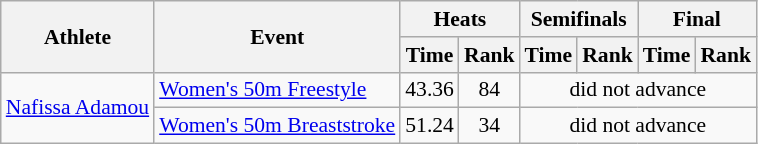<table class=wikitable style="font-size:90%">
<tr>
<th rowspan="2">Athlete</th>
<th rowspan="2">Event</th>
<th colspan="2">Heats</th>
<th colspan="2">Semifinals</th>
<th colspan="2">Final</th>
</tr>
<tr>
<th>Time</th>
<th>Rank</th>
<th>Time</th>
<th>Rank</th>
<th>Time</th>
<th>Rank</th>
</tr>
<tr>
<td rowspan="2"><a href='#'>Nafissa Adamou</a></td>
<td><a href='#'>Women's 50m Freestyle</a></td>
<td align=center>43.36</td>
<td align=center>84</td>
<td align=center colspan=4>did not advance</td>
</tr>
<tr>
<td><a href='#'>Women's 50m Breaststroke</a></td>
<td align=center>51.24</td>
<td align=center>34</td>
<td align=center colspan=4>did not advance</td>
</tr>
</table>
